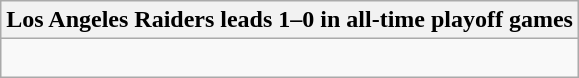<table class="wikitable collapsible collapsed">
<tr>
<th>Los Angeles Raiders leads 1–0 in all-time playoff games</th>
</tr>
<tr>
<td><br></td>
</tr>
</table>
